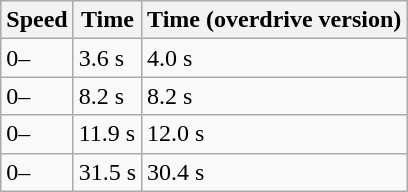<table class="wikitable defaultcenter col1left">
<tr>
<th>Speed</th>
<th>Time</th>
<th>Time (overdrive version)</th>
</tr>
<tr>
<td>0–</td>
<td>3.6 s</td>
<td>4.0 s</td>
</tr>
<tr>
<td>0–</td>
<td>8.2 s</td>
<td>8.2 s</td>
</tr>
<tr>
<td>0–</td>
<td>11.9 s</td>
<td>12.0 s</td>
</tr>
<tr>
<td>0–</td>
<td>31.5 s</td>
<td>30.4 s</td>
</tr>
</table>
